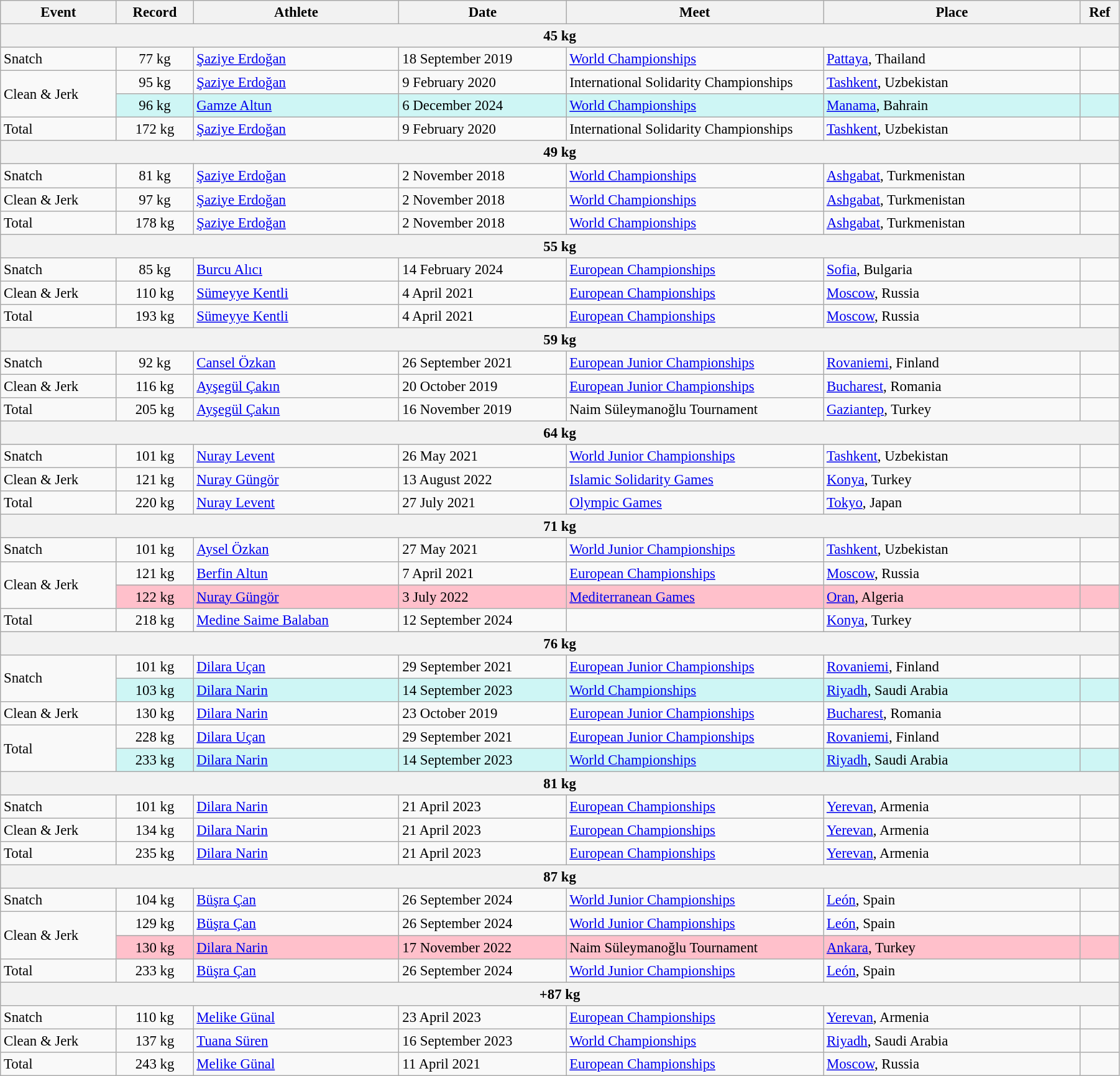<table class="wikitable" style="font-size:95%; width: 95%;">
<tr>
<th width=9%>Event</th>
<th width=6%>Record</th>
<th width=16%>Athlete</th>
<th width=13%>Date</th>
<th width=20%>Meet</th>
<th width=20%>Place</th>
<th width=3%>Ref</th>
</tr>
<tr bgcolor="#DDDDDD">
<th colspan="7">45 kg</th>
</tr>
<tr>
<td>Snatch</td>
<td align="center">77 kg</td>
<td><a href='#'>Şaziye Erdoğan</a></td>
<td>18 September 2019</td>
<td><a href='#'>World Championships</a></td>
<td><a href='#'>Pattaya</a>, Thailand</td>
<td></td>
</tr>
<tr>
<td rowspan="2">Clean & Jerk</td>
<td align="center">95 kg</td>
<td><a href='#'>Şaziye Erdoğan</a></td>
<td>9 February 2020</td>
<td>International Solidarity Championships</td>
<td><a href='#'>Tashkent</a>, Uzbekistan</td>
<td></td>
</tr>
<tr bgcolor=CEF6F5>
<td align="center">96 kg</td>
<td><a href='#'>Gamze Altun</a></td>
<td>6 December 2024</td>
<td><a href='#'>World Championships</a></td>
<td><a href='#'>Manama</a>, Bahrain</td>
<td></td>
</tr>
<tr>
<td>Total</td>
<td align="center">172 kg</td>
<td><a href='#'>Şaziye Erdoğan</a></td>
<td>9 February 2020</td>
<td>International Solidarity Championships</td>
<td><a href='#'>Tashkent</a>, Uzbekistan</td>
<td></td>
</tr>
<tr bgcolor="#DDDDDD">
<th colspan="7">49 kg</th>
</tr>
<tr>
<td>Snatch</td>
<td align="center">81 kg</td>
<td><a href='#'>Şaziye Erdoğan</a></td>
<td>2 November 2018</td>
<td><a href='#'>World Championships</a></td>
<td><a href='#'>Ashgabat</a>, Turkmenistan</td>
<td></td>
</tr>
<tr>
<td>Clean & Jerk</td>
<td align="center">97 kg</td>
<td><a href='#'>Şaziye Erdoğan</a></td>
<td>2 November 2018</td>
<td><a href='#'>World Championships</a></td>
<td><a href='#'>Ashgabat</a>, Turkmenistan</td>
<td></td>
</tr>
<tr>
<td>Total</td>
<td align="center">178 kg</td>
<td><a href='#'>Şaziye Erdoğan</a></td>
<td>2 November 2018</td>
<td><a href='#'>World Championships</a></td>
<td><a href='#'>Ashgabat</a>, Turkmenistan</td>
<td></td>
</tr>
<tr bgcolor="#DDDDDD">
<th colspan="7">55 kg</th>
</tr>
<tr>
<td>Snatch</td>
<td align="center">85 kg</td>
<td><a href='#'>Burcu Alıcı</a></td>
<td>14 February 2024</td>
<td><a href='#'>European Championships</a></td>
<td><a href='#'>Sofia</a>, Bulgaria</td>
<td></td>
</tr>
<tr>
<td>Clean & Jerk</td>
<td align="center">110 kg</td>
<td><a href='#'>Sümeyye Kentli</a></td>
<td>4 April 2021</td>
<td><a href='#'>European Championships</a></td>
<td><a href='#'>Moscow</a>, Russia</td>
<td></td>
</tr>
<tr>
<td>Total</td>
<td align="center">193 kg</td>
<td><a href='#'>Sümeyye Kentli</a></td>
<td>4 April 2021</td>
<td><a href='#'>European Championships</a></td>
<td><a href='#'>Moscow</a>, Russia</td>
<td></td>
</tr>
<tr bgcolor="#DDDDDD">
<th colspan="7">59 kg</th>
</tr>
<tr>
<td>Snatch</td>
<td align="center">92 kg</td>
<td><a href='#'>Cansel Özkan</a></td>
<td>26 September 2021</td>
<td><a href='#'>European Junior Championships</a></td>
<td><a href='#'>Rovaniemi</a>, Finland</td>
<td></td>
</tr>
<tr>
<td>Clean & Jerk</td>
<td align="center">116 kg</td>
<td><a href='#'>Ayşegül Çakın</a></td>
<td>20 October 2019</td>
<td><a href='#'>European Junior Championships</a></td>
<td><a href='#'>Bucharest</a>, Romania</td>
<td></td>
</tr>
<tr>
<td>Total</td>
<td align="center">205 kg</td>
<td><a href='#'>Ayşegül Çakın</a></td>
<td>16 November 2019</td>
<td>Naim Süleymanoğlu Tournament</td>
<td><a href='#'>Gaziantep</a>, Turkey</td>
<td></td>
</tr>
<tr bgcolor="#DDDDDD">
<th colspan="7">64 kg</th>
</tr>
<tr>
<td>Snatch</td>
<td align="center">101 kg</td>
<td><a href='#'>Nuray Levent</a></td>
<td>26 May 2021</td>
<td><a href='#'>World Junior Championships</a></td>
<td><a href='#'>Tashkent</a>, Uzbekistan</td>
<td></td>
</tr>
<tr>
<td>Clean & Jerk</td>
<td align="center">121 kg</td>
<td><a href='#'>Nuray Güngör</a></td>
<td>13 August 2022</td>
<td><a href='#'>Islamic Solidarity Games</a></td>
<td><a href='#'>Konya</a>, Turkey</td>
<td></td>
</tr>
<tr>
<td>Total</td>
<td align="center">220 kg</td>
<td><a href='#'>Nuray Levent</a></td>
<td>27 July 2021</td>
<td><a href='#'>Olympic Games</a></td>
<td><a href='#'>Tokyo</a>, Japan</td>
<td></td>
</tr>
<tr bgcolor="#DDDDDD">
<th colspan="7">71 kg</th>
</tr>
<tr>
<td>Snatch</td>
<td align="center">101 kg</td>
<td><a href='#'>Aysel Özkan</a></td>
<td>27 May 2021</td>
<td><a href='#'>World Junior Championships</a></td>
<td><a href='#'>Tashkent</a>, Uzbekistan</td>
<td></td>
</tr>
<tr>
<td rowspan="2">Clean & Jerk</td>
<td align="center">121 kg</td>
<td><a href='#'>Berfin Altun</a></td>
<td>7 April 2021</td>
<td><a href='#'>European Championships</a></td>
<td><a href='#'>Moscow</a>, Russia</td>
<td></td>
</tr>
<tr bgcolor=pink>
<td align="center">122 kg</td>
<td><a href='#'>Nuray Güngör</a></td>
<td>3 July 2022</td>
<td><a href='#'>Mediterranean Games</a></td>
<td><a href='#'>Oran</a>, Algeria</td>
<td></td>
</tr>
<tr>
<td>Total</td>
<td align="center">218 kg</td>
<td><a href='#'>Medine Saime Balaban</a></td>
<td>12 September 2024</td>
<td></td>
<td><a href='#'>Konya</a>, Turkey</td>
<td></td>
</tr>
<tr bgcolor="#DDDDDD">
<th colspan="7">76 kg</th>
</tr>
<tr>
<td rowspan=2>Snatch</td>
<td align="center">101 kg</td>
<td><a href='#'>Dilara Uçan</a></td>
<td>29 September 2021</td>
<td><a href='#'>European Junior Championships</a></td>
<td><a href='#'>Rovaniemi</a>, Finland</td>
<td></td>
</tr>
<tr bgcolor=#CEF6F5>
<td align="center">103 kg</td>
<td><a href='#'>Dilara Narin</a></td>
<td>14 September 2023</td>
<td><a href='#'>World Championships</a></td>
<td><a href='#'>Riyadh</a>, Saudi Arabia</td>
<td></td>
</tr>
<tr>
<td>Clean & Jerk</td>
<td align="center">130 kg</td>
<td><a href='#'>Dilara Narin</a></td>
<td>23 October 2019</td>
<td><a href='#'>European Junior Championships</a></td>
<td><a href='#'>Bucharest</a>, Romania</td>
<td></td>
</tr>
<tr>
<td rowspan=2>Total</td>
<td align="center">228 kg</td>
<td><a href='#'>Dilara Uçan</a></td>
<td>29 September 2021</td>
<td><a href='#'>European Junior Championships</a></td>
<td><a href='#'>Rovaniemi</a>, Finland</td>
<td></td>
</tr>
<tr bgcolor=#CEF6F5>
<td align="center">233 kg</td>
<td><a href='#'>Dilara Narin</a></td>
<td>14 September 2023</td>
<td><a href='#'>World Championships</a></td>
<td><a href='#'>Riyadh</a>, Saudi Arabia</td>
<td></td>
</tr>
<tr bgcolor="#DDDDDD">
<th colspan="7">81 kg</th>
</tr>
<tr>
<td>Snatch</td>
<td align="center">101 kg</td>
<td><a href='#'>Dilara Narin</a></td>
<td>21 April 2023</td>
<td><a href='#'>European Championships</a></td>
<td><a href='#'>Yerevan</a>, Armenia</td>
<td></td>
</tr>
<tr>
<td>Clean & Jerk</td>
<td align="center">134 kg</td>
<td><a href='#'>Dilara Narin</a></td>
<td>21 April 2023</td>
<td><a href='#'>European Championships</a></td>
<td><a href='#'>Yerevan</a>, Armenia</td>
<td></td>
</tr>
<tr>
<td>Total</td>
<td align="center">235 kg</td>
<td><a href='#'>Dilara Narin</a></td>
<td>21 April 2023</td>
<td><a href='#'>European Championships</a></td>
<td><a href='#'>Yerevan</a>, Armenia</td>
<td></td>
</tr>
<tr bgcolor="#DDDDDD">
<th colspan="7">87 kg</th>
</tr>
<tr>
<td>Snatch</td>
<td align="center">104 kg</td>
<td><a href='#'>Büşra Çan</a></td>
<td>26 September 2024</td>
<td><a href='#'>World Junior Championships</a></td>
<td><a href='#'>León</a>, Spain</td>
<td></td>
</tr>
<tr>
<td rowspan=2>Clean & Jerk</td>
<td align=center>129 kg</td>
<td><a href='#'>Büşra Çan</a></td>
<td>26 September 2024</td>
<td><a href='#'>World Junior Championships</a></td>
<td><a href='#'>León</a>, Spain</td>
<td></td>
</tr>
<tr bgcolor=pink>
<td align=center>130 kg</td>
<td><a href='#'>Dilara Narin</a></td>
<td>17 November 2022</td>
<td>Naim Süleymanoğlu Tournament</td>
<td><a href='#'>Ankara</a>, Turkey</td>
<td></td>
</tr>
<tr>
<td>Total</td>
<td align=center>233 kg</td>
<td><a href='#'>Büşra Çan</a></td>
<td>26 September 2024</td>
<td><a href='#'>World Junior Championships</a></td>
<td><a href='#'>León</a>, Spain</td>
<td></td>
</tr>
<tr bgcolor="#DDDDDD">
<th colspan="7">+87 kg</th>
</tr>
<tr>
<td>Snatch</td>
<td align="center">110 kg</td>
<td><a href='#'>Melike Günal</a></td>
<td>23 April 2023</td>
<td><a href='#'>European Championships</a></td>
<td><a href='#'>Yerevan</a>, Armenia</td>
<td></td>
</tr>
<tr>
<td>Clean & Jerk</td>
<td align="center">137 kg</td>
<td><a href='#'>Tuana Süren</a></td>
<td>16 September 2023</td>
<td><a href='#'>World Championships</a></td>
<td><a href='#'>Riyadh</a>, Saudi Arabia</td>
<td></td>
</tr>
<tr>
<td>Total</td>
<td align="center">243 kg</td>
<td><a href='#'>Melike Günal</a></td>
<td>11 April 2021</td>
<td><a href='#'>European Championships</a></td>
<td><a href='#'>Moscow</a>, Russia</td>
<td></td>
</tr>
</table>
